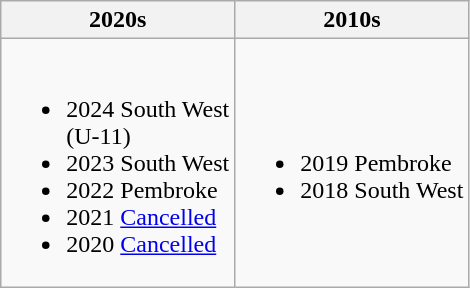<table class="wikitable">
<tr>
<th>2020s</th>
<th>2010s</th>
</tr>
<tr>
<td><br><ul><li>2024	South West<br>(U-11)</li><li>2023	South West</li><li>2022	Pembroke</li><li>2021	<a href='#'>Cancelled</a></li><li>2020	<a href='#'>Cancelled</a></li></ul></td>
<td><br><ul><li>2019	Pembroke</li><li>2018	South West</li></ul></td>
</tr>
</table>
